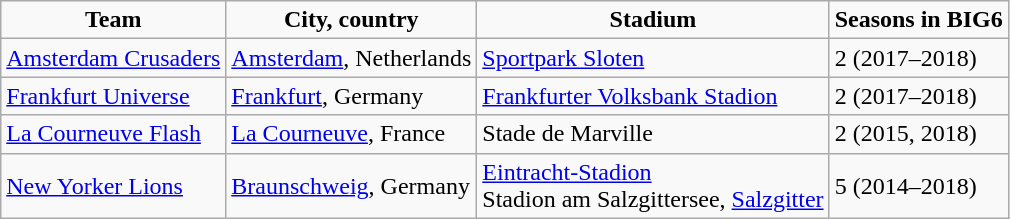<table class="wikitable">
<tr style="text-align:center">
<td><strong>Team</strong></td>
<td><strong>City, country</strong></td>
<td><strong>Stadium</strong></td>
<td><strong>Seasons in BIG6</strong></td>
</tr>
<tr>
<td><a href='#'>Amsterdam Crusaders</a></td>
<td><a href='#'>Amsterdam</a>, Netherlands</td>
<td><a href='#'>Sportpark Sloten</a></td>
<td>2 (2017–2018)</td>
</tr>
<tr>
<td><a href='#'>Frankfurt Universe</a></td>
<td><a href='#'>Frankfurt</a>, Germany</td>
<td><a href='#'>Frankfurter Volksbank Stadion</a></td>
<td>2 (2017–2018)</td>
</tr>
<tr>
<td><a href='#'>La Courneuve Flash</a></td>
<td><a href='#'>La Courneuve</a>, France</td>
<td>Stade de Marville</td>
<td>2 (2015, 2018)</td>
</tr>
<tr>
<td><a href='#'>New Yorker Lions</a></td>
<td><a href='#'>Braunschweig</a>, Germany</td>
<td><a href='#'>Eintracht-Stadion</a><br>Stadion am Salzgittersee, <a href='#'>Salzgitter</a></td>
<td>5 (2014–2018)</td>
</tr>
</table>
